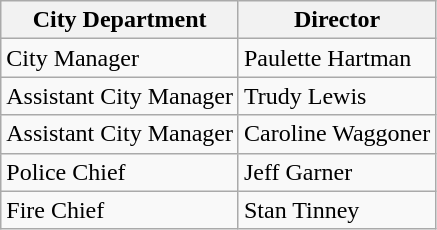<table class="wikitable">
<tr>
<th>City Department</th>
<th>Director</th>
</tr>
<tr>
<td>City Manager</td>
<td>Paulette Hartman</td>
</tr>
<tr>
<td>Assistant City Manager</td>
<td>Trudy Lewis</td>
</tr>
<tr>
<td>Assistant City Manager</td>
<td>Caroline Waggoner</td>
</tr>
<tr>
<td>Police Chief</td>
<td>Jeff Garner</td>
</tr>
<tr>
<td>Fire Chief</td>
<td>Stan Tinney</td>
</tr>
</table>
